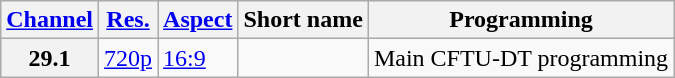<table class="wikitable">
<tr>
<th scope = "col"><a href='#'>Channel</a></th>
<th scope = "col"><a href='#'>Res.</a></th>
<th scope = "col"><a href='#'>Aspect</a></th>
<th scope = "col">Short name</th>
<th scope = "col">Programming</th>
</tr>
<tr>
<th scope = "row">29.1</th>
<td><a href='#'>720p</a></td>
<td><a href='#'>16:9</a></td>
<td></td>
<td>Main CFTU-DT programming</td>
</tr>
</table>
